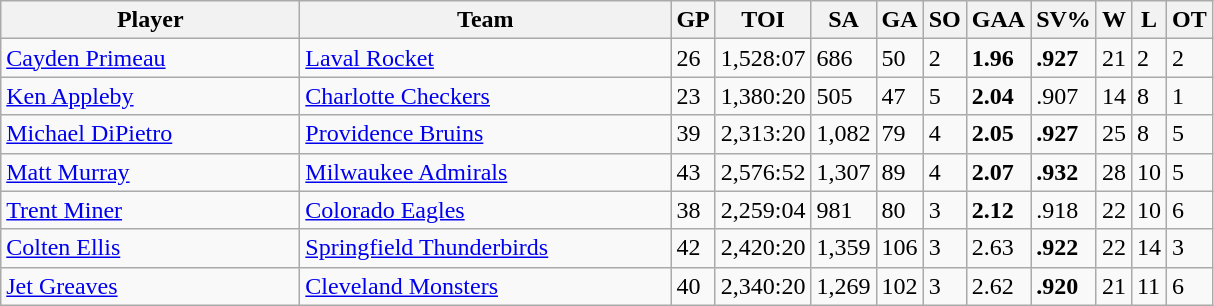<table class="wikitable sortable">
<tr>
<th style="width:12em">Player</th>
<th style="width:15em">Team</th>
<th>GP</th>
<th>TOI</th>
<th>SA</th>
<th>GA</th>
<th>SO</th>
<th>GAA</th>
<th>SV%</th>
<th>W</th>
<th>L</th>
<th>OT</th>
</tr>
<tr>
<td><a href='#'>Cayden Primeau</a></td>
<td><a href='#'>Laval Rocket</a></td>
<td>26</td>
<td>1,528:07</td>
<td>686</td>
<td>50</td>
<td>2</td>
<td><strong>1.96</strong></td>
<td><strong>.927</strong></td>
<td>21</td>
<td>2</td>
<td>2</td>
</tr>
<tr>
<td><a href='#'>Ken Appleby</a></td>
<td><a href='#'>Charlotte Checkers</a></td>
<td>23</td>
<td>1,380:20</td>
<td>505</td>
<td>47</td>
<td>5</td>
<td><strong>2.04</strong></td>
<td>.907</td>
<td>14</td>
<td>8</td>
<td>1</td>
</tr>
<tr>
<td><a href='#'>Michael DiPietro</a></td>
<td><a href='#'>Providence Bruins</a></td>
<td>39</td>
<td>2,313:20</td>
<td>1,082</td>
<td>79</td>
<td>4</td>
<td><strong>2.05</strong></td>
<td><strong>.927</strong></td>
<td>25</td>
<td>8</td>
<td>5</td>
</tr>
<tr>
<td><a href='#'>Matt Murray</a></td>
<td><a href='#'>Milwaukee Admirals</a></td>
<td>43</td>
<td>2,576:52</td>
<td>1,307</td>
<td>89</td>
<td>4</td>
<td><strong>2.07</strong></td>
<td><strong>.932</strong></td>
<td>28</td>
<td>10</td>
<td>5</td>
</tr>
<tr>
<td><a href='#'>Trent Miner</a></td>
<td><a href='#'>Colorado Eagles</a></td>
<td>38</td>
<td>2,259:04</td>
<td>981</td>
<td>80</td>
<td>3</td>
<td><strong>2.12</strong></td>
<td>.918</td>
<td>22</td>
<td>10</td>
<td>6</td>
</tr>
<tr>
<td><a href='#'>Colten Ellis</a></td>
<td><a href='#'>Springfield Thunderbirds</a></td>
<td>42</td>
<td>2,420:20</td>
<td>1,359</td>
<td>106</td>
<td>3</td>
<td>2.63</td>
<td><strong>.922</strong></td>
<td>22</td>
<td>14</td>
<td>3</td>
</tr>
<tr>
<td><a href='#'>Jet Greaves</a></td>
<td><a href='#'>Cleveland Monsters</a></td>
<td>40</td>
<td>2,340:20</td>
<td>1,269</td>
<td>102</td>
<td>3</td>
<td>2.62</td>
<td><strong>.920</strong></td>
<td>21</td>
<td>11</td>
<td>6</td>
</tr>
</table>
